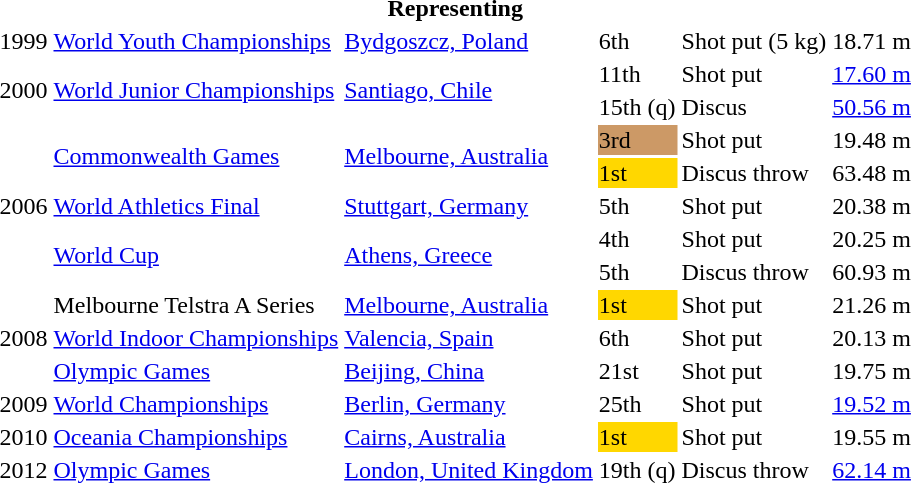<table>
<tr>
<th colspan="6">Representing </th>
</tr>
<tr>
<td>1999</td>
<td><a href='#'>World Youth Championships</a></td>
<td><a href='#'>Bydgoszcz, Poland</a></td>
<td>6th</td>
<td>Shot put (5 kg)</td>
<td>18.71 m</td>
</tr>
<tr>
<td rowspan=2>2000</td>
<td rowspan=2><a href='#'>World Junior Championships</a></td>
<td rowspan=2><a href='#'>Santiago, Chile</a></td>
<td>11th</td>
<td>Shot put</td>
<td><a href='#'>17.60 m</a></td>
</tr>
<tr>
<td>15th (q)</td>
<td>Discus</td>
<td><a href='#'>50.56 m</a></td>
</tr>
<tr>
<td rowspan=5>2006</td>
<td rowspan=2><a href='#'>Commonwealth Games</a></td>
<td rowspan=2><a href='#'>Melbourne, Australia</a></td>
<td bgcolor="cc9966">3rd</td>
<td>Shot put</td>
<td>19.48 m</td>
</tr>
<tr>
<td bgcolor="gold">1st</td>
<td>Discus throw</td>
<td>63.48 m</td>
</tr>
<tr>
<td><a href='#'>World Athletics Final</a></td>
<td><a href='#'>Stuttgart, Germany</a></td>
<td>5th</td>
<td>Shot put</td>
<td>20.38 m</td>
</tr>
<tr>
<td rowspan=2><a href='#'>World Cup</a></td>
<td rowspan=2><a href='#'>Athens, Greece</a></td>
<td>4th</td>
<td>Shot put</td>
<td>20.25 m</td>
</tr>
<tr>
<td>5th</td>
<td>Discus throw</td>
<td>60.93 m</td>
</tr>
<tr>
<td rowspan=3>2008</td>
<td>Melbourne Telstra A Series</td>
<td><a href='#'>Melbourne, Australia</a></td>
<td bgcolor = 'gold'>1st</td>
<td>Shot put</td>
<td>21.26 m</td>
</tr>
<tr>
<td><a href='#'>World Indoor Championships</a></td>
<td><a href='#'>Valencia, Spain</a></td>
<td>6th</td>
<td>Shot put</td>
<td>20.13 m</td>
</tr>
<tr>
<td><a href='#'>Olympic Games</a></td>
<td><a href='#'>Beijing, China</a></td>
<td>21st</td>
<td>Shot put</td>
<td>19.75 m</td>
</tr>
<tr>
<td>2009</td>
<td><a href='#'>World Championships</a></td>
<td><a href='#'>Berlin, Germany</a></td>
<td>25th</td>
<td>Shot put</td>
<td><a href='#'>19.52 m</a></td>
</tr>
<tr>
<td>2010</td>
<td><a href='#'>Oceania Championships</a></td>
<td><a href='#'>Cairns, Australia</a></td>
<td bgcolor="gold">1st</td>
<td>Shot put</td>
<td>19.55 m</td>
</tr>
<tr>
<td>2012</td>
<td><a href='#'>Olympic Games</a></td>
<td><a href='#'>London, United Kingdom</a></td>
<td>19th (q)</td>
<td>Discus throw</td>
<td><a href='#'>62.14 m</a></td>
</tr>
</table>
